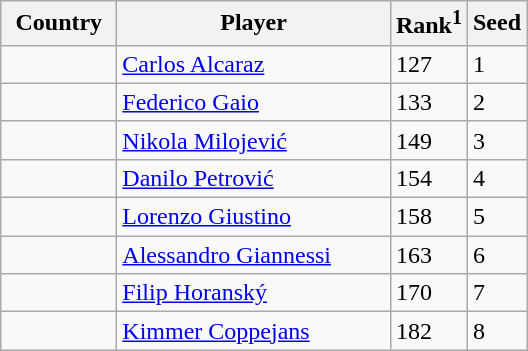<table class="sortable wikitable">
<tr>
<th width="70">Country</th>
<th width="175">Player</th>
<th>Rank<sup>1</sup></th>
<th>Seed</th>
</tr>
<tr>
<td></td>
<td><a href='#'>Carlos Alcaraz</a></td>
<td>127</td>
<td>1</td>
</tr>
<tr>
<td></td>
<td><a href='#'>Federico Gaio</a></td>
<td>133</td>
<td>2</td>
</tr>
<tr>
<td></td>
<td><a href='#'>Nikola Milojević</a></td>
<td>149</td>
<td>3</td>
</tr>
<tr>
<td></td>
<td><a href='#'>Danilo Petrović</a></td>
<td>154</td>
<td>4</td>
</tr>
<tr>
<td></td>
<td><a href='#'>Lorenzo Giustino</a></td>
<td>158</td>
<td>5</td>
</tr>
<tr>
<td></td>
<td><a href='#'>Alessandro Giannessi</a></td>
<td>163</td>
<td>6</td>
</tr>
<tr>
<td></td>
<td><a href='#'>Filip Horanský</a></td>
<td>170</td>
<td>7</td>
</tr>
<tr>
<td></td>
<td><a href='#'>Kimmer Coppejans</a></td>
<td>182</td>
<td>8</td>
</tr>
</table>
